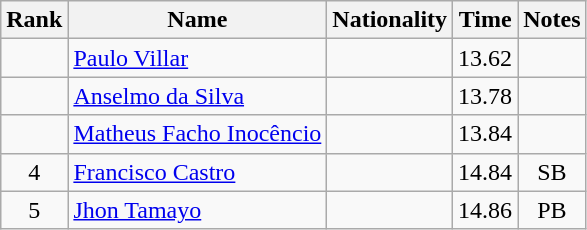<table class="wikitable sortable" style="text-align:center">
<tr>
<th>Rank</th>
<th>Name</th>
<th>Nationality</th>
<th>Time</th>
<th>Notes</th>
</tr>
<tr>
<td></td>
<td align=left><a href='#'>Paulo Villar</a></td>
<td align=left></td>
<td>13.62</td>
<td></td>
</tr>
<tr>
<td></td>
<td align=left><a href='#'>Anselmo da Silva</a></td>
<td align=left></td>
<td>13.78</td>
<td></td>
</tr>
<tr>
<td></td>
<td align=left><a href='#'>Matheus Facho Inocêncio</a></td>
<td align=left></td>
<td>13.84</td>
<td></td>
</tr>
<tr>
<td>4</td>
<td align=left><a href='#'>Francisco Castro</a></td>
<td align=left></td>
<td>14.84</td>
<td>SB</td>
</tr>
<tr>
<td>5</td>
<td align=left><a href='#'>Jhon Tamayo</a></td>
<td align=left></td>
<td>14.86</td>
<td>PB</td>
</tr>
</table>
